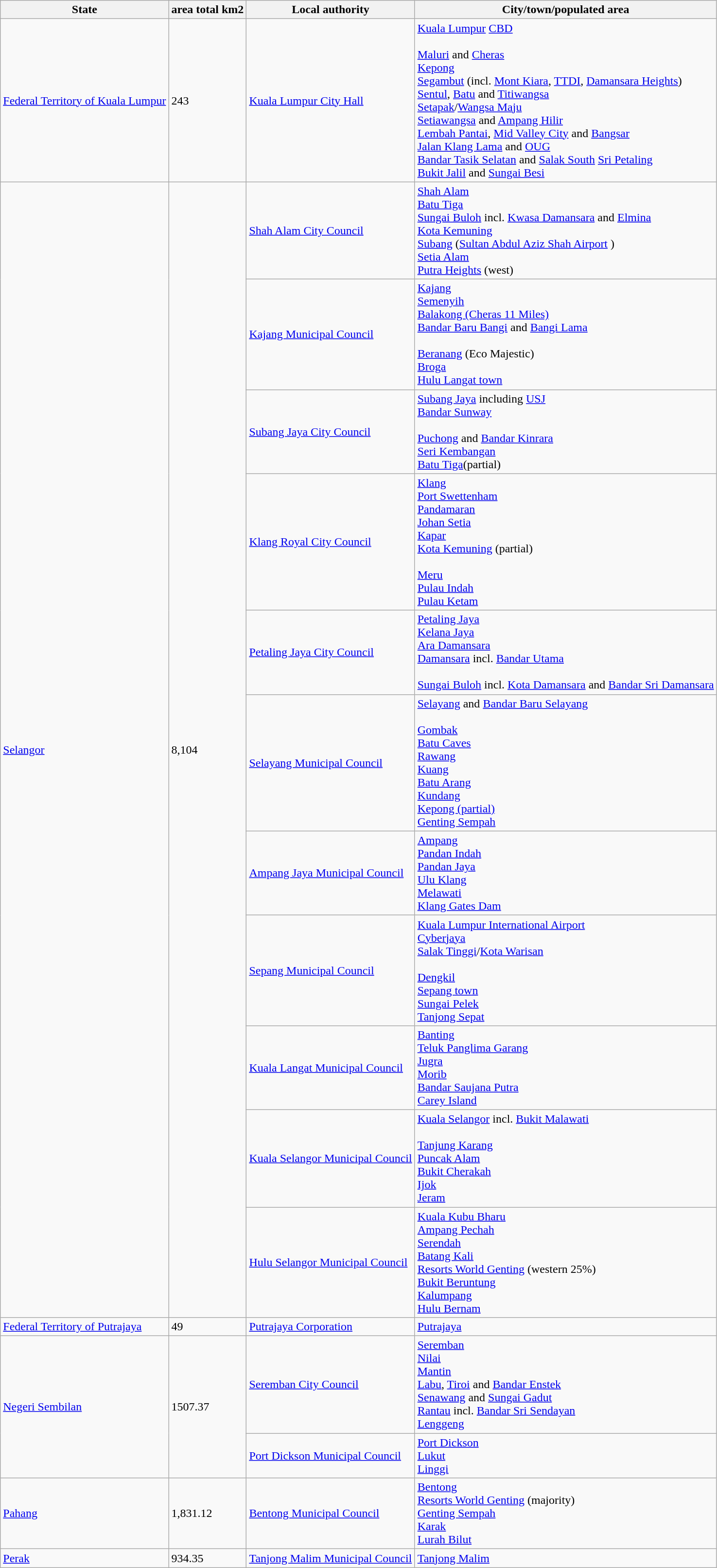<table class="wikitable">
<tr>
<th>State</th>
<th>area total km2</th>
<th>Local authority</th>
<th>City/town/populated area</th>
</tr>
<tr>
<td> <a href='#'>Federal Territory of Kuala Lumpur</a></td>
<td>243</td>
<td><a href='#'>Kuala Lumpur City Hall</a></td>
<td><a href='#'>Kuala Lumpur</a> <a href='#'>CBD</a><br><br><a href='#'>Maluri</a> and <a href='#'>Cheras</a><br>
<a href='#'>Kepong</a><br>
<a href='#'>Segambut</a> (incl. <a href='#'>Mont Kiara</a>, <a href='#'>TTDI</a>, <a href='#'>Damansara Heights</a>)<br>
<a href='#'>Sentul</a>, <a href='#'>Batu</a> and <a href='#'>Titiwangsa</a><br>
<a href='#'>Setapak</a>/<a href='#'>Wangsa Maju</a><br>
<a href='#'>Setiawangsa</a> and <a href='#'>Ampang Hilir</a><br>
<a href='#'>Lembah Pantai</a>, <a href='#'>Mid Valley City</a> and <a href='#'>Bangsar</a><br>
<a href='#'>Jalan Klang Lama</a> and <a href='#'>OUG</a><br>
<a href='#'>Bandar Tasik Selatan</a> and <a href='#'>Salak South</a>
<a href='#'>Sri Petaling</a><br>
<a href='#'>Bukit Jalil</a> and <a href='#'>Sungai Besi</a><br></td>
</tr>
<tr>
<td rowspan="11"> <a href='#'>Selangor</a></td>
<td rowspan="11">8,104</td>
<td><a href='#'>Shah Alam City Council</a><br></td>
<td><a href='#'>Shah Alam</a><br><a href='#'>Batu Tiga</a><br><a href='#'>Sungai Buloh</a> incl. <a href='#'>Kwasa Damansara</a> and <a href='#'>Elmina</a><br><a href='#'>Kota Kemuning</a><br><a href='#'>Subang</a> (<a href='#'>Sultan Abdul Aziz Shah Airport</a> )<br><a href='#'>Setia Alam</a><br><a href='#'>Putra Heights</a> (west)</td>
</tr>
<tr>
<td><a href='#'>Kajang Municipal Council</a></td>
<td><a href='#'>Kajang</a><br><a href='#'>Semenyih</a><br><a href='#'>Balakong (Cheras 11 Miles)</a><br><a href='#'>Bandar Baru Bangi</a> and <a href='#'>Bangi Lama</a><br><br><a href='#'>Beranang</a> (Eco Majestic)<br>
<a href='#'>Broga</a><br><a href='#'>Hulu Langat town</a></td>
</tr>
<tr>
<td><a href='#'>Subang Jaya City Council</a></td>
<td><a href='#'>Subang Jaya</a> including <a href='#'>USJ</a><br><a href='#'>Bandar Sunway</a><br><br><a href='#'>Puchong</a> and <a href='#'>Bandar Kinrara</a><br>
<a href='#'>Seri Kembangan</a><br>
<a href='#'>Batu Tiga</a>(partial)</td>
</tr>
<tr>
<td><a href='#'>Klang Royal City Council</a></td>
<td><a href='#'>Klang</a><br><a href='#'>Port Swettenham</a><br><a href='#'>Pandamaran</a><br><a href='#'>Johan Setia</a><br><a href='#'>Kapar</a><br><a href='#'>Kota Kemuning</a> (partial)<br><br><a href='#'>Meru</a><br>
<a href='#'>Pulau Indah</a><br><a href='#'>Pulau Ketam</a></td>
</tr>
<tr>
<td><a href='#'>Petaling Jaya City Council</a></td>
<td><a href='#'>Petaling Jaya</a><br><a href='#'>Kelana Jaya</a><br><a href='#'>Ara Damansara</a><br><a href='#'>Damansara</a> incl. <a href='#'>Bandar Utama</a><br><br><a href='#'>Sungai Buloh</a> incl. <a href='#'>Kota Damansara</a> and <a href='#'>Bandar Sri Damansara</a></td>
</tr>
<tr>
<td><a href='#'>Selayang Municipal Council</a></td>
<td><a href='#'>Selayang</a> and <a href='#'>Bandar Baru Selayang</a><br><br><a href='#'>Gombak</a><br>
<a href='#'>Batu Caves</a><br><a href='#'>Rawang</a><br><a href='#'>Kuang</a><br><a href='#'>Batu Arang</a><br><a href='#'>Kundang</a><br><a href='#'>Kepong (partial)</a><br><a href='#'>Genting Sempah</a></td>
</tr>
<tr>
<td><a href='#'>Ampang Jaya Municipal Council</a></td>
<td><a href='#'>Ampang</a><br><a href='#'>Pandan Indah</a><br><a href='#'>Pandan Jaya</a><br><a href='#'>Ulu Klang</a><br><a href='#'>Melawati</a><br><a href='#'>Klang Gates Dam</a></td>
</tr>
<tr>
<td><a href='#'>Sepang Municipal Council</a></td>
<td><a href='#'>Kuala Lumpur International Airport</a> <br><a href='#'>Cyberjaya</a><br><a href='#'>Salak Tinggi</a>/<a href='#'>Kota Warisan</a><br><br><a href='#'>Dengkil</a><br>
<a href='#'>Sepang town</a><br><a href='#'>Sungai Pelek</a><br><a href='#'>Tanjong Sepat</a></td>
</tr>
<tr>
<td><a href='#'>Kuala Langat Municipal Council</a></td>
<td><a href='#'>Banting</a><br><a href='#'>Teluk Panglima Garang</a><br><a href='#'>Jugra</a><br><a href='#'>Morib</a><br><a href='#'>Bandar Saujana Putra</a><br><a href='#'>Carey Island</a></td>
</tr>
<tr>
<td><a href='#'>Kuala Selangor Municipal Council</a></td>
<td><a href='#'>Kuala Selangor</a> incl. <a href='#'>Bukit Malawati</a><br><br><a href='#'>Tanjung Karang</a><br><a href='#'>Puncak Alam</a><br><a href='#'>Bukit Cherakah</a><br><a href='#'>Ijok</a><br><a href='#'>Jeram</a></td>
</tr>
<tr>
<td><a href='#'>Hulu Selangor Municipal Council</a></td>
<td><a href='#'>Kuala Kubu Bharu</a><br><a href='#'>Ampang Pechah</a><br><a href='#'>Serendah</a><br><a href='#'>Batang Kali</a><br><a href='#'>Resorts World Genting</a> (western 25%)<br><a href='#'>Bukit Beruntung</a><br><a href='#'>Kalumpang</a><br><a href='#'>Hulu Bernam</a></td>
</tr>
<tr>
<td> <a href='#'>Federal Territory of Putrajaya</a></td>
<td>49</td>
<td><a href='#'>Putrajaya Corporation</a></td>
<td><a href='#'>Putrajaya</a></td>
</tr>
<tr>
<td rowspan="2"> <a href='#'>Negeri Sembilan</a></td>
<td rowspan="2">1507.37</td>
<td><a href='#'>Seremban City Council</a></td>
<td><a href='#'>Seremban</a><br><a href='#'>Nilai</a><br><a href='#'>Mantin</a><br><a href='#'>Labu</a>, <a href='#'>Tiroi</a> and <a href='#'>Bandar Enstek</a><br><a href='#'>Senawang</a> and <a href='#'>Sungai Gadut</a><br><a href='#'>Rantau</a> incl. <a href='#'>Bandar Sri Sendayan</a><br><a href='#'>Lenggeng</a></td>
</tr>
<tr>
<td><a href='#'>Port Dickson Municipal Council</a></td>
<td><a href='#'>Port Dickson</a><br><a href='#'>Lukut</a><br><a href='#'>Linggi</a></td>
</tr>
<tr>
<td> <a href='#'>Pahang</a></td>
<td>1,831.12</td>
<td><a href='#'>Bentong Municipal Council</a></td>
<td><a href='#'>Bentong</a><br><a href='#'>Resorts World Genting</a> (majority)<br><a href='#'>Genting Sempah</a><br><a href='#'>Karak</a><br><a href='#'>Lurah Bilut</a></td>
</tr>
<tr>
<td> <a href='#'>Perak</a></td>
<td>934.35</td>
<td><a href='#'>Tanjong Malim Municipal Council</a></td>
<td><a href='#'>Tanjong Malim</a></td>
</tr>
</table>
